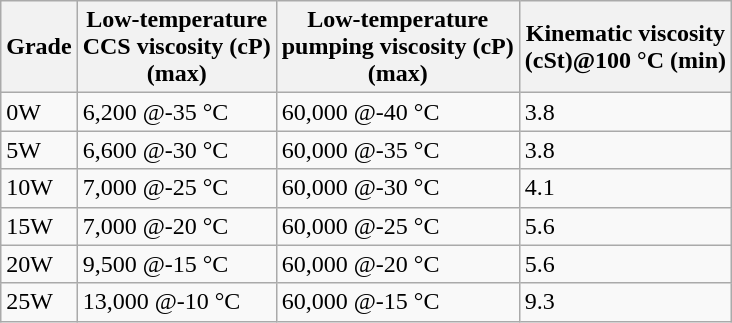<table class="wikitable floatright">
<tr>
<th>Grade</th>
<th>Low-temperature<br>CCS viscosity (cP)<br>(max)</th>
<th>Low-temperature<br>pumping viscosity (cP)<br>(max)</th>
<th>Kinematic viscosity<br>(cSt)@100 °C (min)</th>
</tr>
<tr>
<td>0W</td>
<td>6,200 @-35 °C</td>
<td>60,000 @-40 °C</td>
<td>3.8</td>
</tr>
<tr>
<td>5W</td>
<td>6,600 @-30 °C</td>
<td>60,000 @-35 °C</td>
<td>3.8</td>
</tr>
<tr>
<td>10W</td>
<td>7,000 @-25 °C</td>
<td>60,000 @-30 °C</td>
<td>4.1</td>
</tr>
<tr>
<td>15W</td>
<td>7,000 @-20 °C</td>
<td>60,000 @-25 °C</td>
<td>5.6</td>
</tr>
<tr>
<td>20W</td>
<td>9,500 @-15 °C</td>
<td>60,000 @-20 °C</td>
<td>5.6</td>
</tr>
<tr>
<td>25W</td>
<td>13,000 @-10 °C</td>
<td>60,000 @-15 °C</td>
<td>9.3</td>
</tr>
</table>
